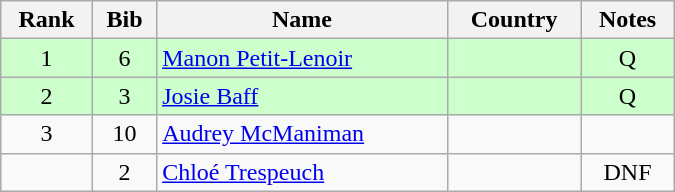<table class="wikitable" style="text-align:center; width:450px">
<tr>
<th>Rank</th>
<th>Bib</th>
<th>Name</th>
<th>Country</th>
<th>Notes</th>
</tr>
<tr bgcolor=ccffcc>
<td>1</td>
<td>6</td>
<td align=left><a href='#'>Manon Petit-Lenoir</a></td>
<td align=left></td>
<td>Q</td>
</tr>
<tr bgcolor=ccffcc>
<td>2</td>
<td>3</td>
<td align=left><a href='#'>Josie Baff</a></td>
<td align=left></td>
<td>Q</td>
</tr>
<tr>
<td>3</td>
<td>10</td>
<td align=left><a href='#'>Audrey McManiman</a></td>
<td align=left></td>
<td></td>
</tr>
<tr>
<td></td>
<td>2</td>
<td align=left><a href='#'>Chloé Trespeuch</a></td>
<td align=left></td>
<td>DNF</td>
</tr>
</table>
